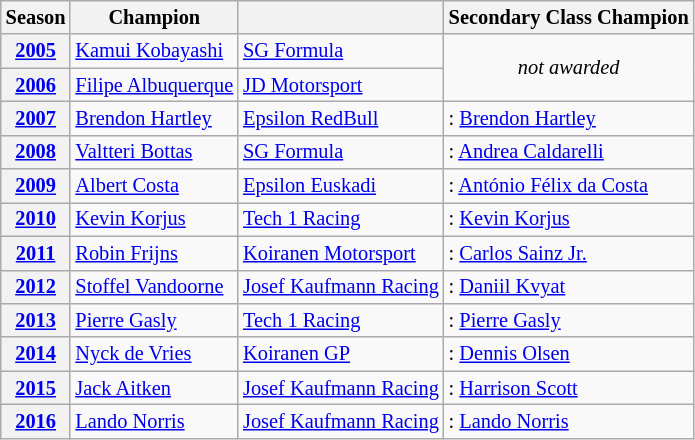<table class="wikitable" style="font-size:85%;">
<tr>
<th>Season</th>
<th>Champion</th>
<th></th>
<th>Secondary Class Champion</th>
</tr>
<tr>
<th><a href='#'>2005</a></th>
<td> <a href='#'>Kamui Kobayashi</a></td>
<td> <a href='#'>SG Formula</a></td>
<td rowspan=2 align=center><em>not awarded</em></td>
</tr>
<tr>
<th><a href='#'>2006</a></th>
<td> <a href='#'>Filipe Albuquerque</a></td>
<td> <a href='#'>JD Motorsport</a></td>
</tr>
<tr>
<th><a href='#'>2007</a></th>
<td> <a href='#'>Brendon Hartley</a></td>
<td> <a href='#'>Epsilon RedBull</a></td>
<td>:  <a href='#'>Brendon Hartley</a></td>
</tr>
<tr>
<th><a href='#'>2008</a></th>
<td> <a href='#'>Valtteri Bottas</a></td>
<td> <a href='#'>SG Formula</a></td>
<td>:  <a href='#'>Andrea Caldarelli</a></td>
</tr>
<tr>
<th><a href='#'>2009</a></th>
<td> <a href='#'>Albert Costa</a></td>
<td> <a href='#'>Epsilon Euskadi</a></td>
<td>:  <a href='#'>António Félix da Costa</a></td>
</tr>
<tr>
<th><a href='#'>2010</a></th>
<td> <a href='#'>Kevin Korjus</a></td>
<td> <a href='#'>Tech 1 Racing</a></td>
<td>:  <a href='#'>Kevin Korjus</a></td>
</tr>
<tr>
<th><a href='#'>2011</a></th>
<td> <a href='#'>Robin Frijns</a></td>
<td> <a href='#'>Koiranen Motorsport</a></td>
<td>:  <a href='#'>Carlos Sainz Jr.</a></td>
</tr>
<tr>
<th><a href='#'>2012</a></th>
<td> <a href='#'>Stoffel Vandoorne</a></td>
<td> <a href='#'>Josef Kaufmann Racing</a></td>
<td>:  <a href='#'>Daniil Kvyat</a></td>
</tr>
<tr>
<th><a href='#'>2013</a></th>
<td> <a href='#'>Pierre Gasly</a></td>
<td> <a href='#'>Tech 1 Racing</a></td>
<td>:  <a href='#'>Pierre Gasly</a></td>
</tr>
<tr>
<th><a href='#'>2014</a></th>
<td> <a href='#'>Nyck de Vries</a></td>
<td> <a href='#'>Koiranen GP</a></td>
<td>:  <a href='#'>Dennis Olsen</a></td>
</tr>
<tr>
<th><a href='#'>2015</a></th>
<td> <a href='#'>Jack Aitken</a></td>
<td> <a href='#'>Josef Kaufmann Racing</a></td>
<td>:  <a href='#'>Harrison Scott</a></td>
</tr>
<tr>
<th><a href='#'>2016</a></th>
<td> <a href='#'>Lando Norris</a></td>
<td> <a href='#'>Josef Kaufmann Racing</a></td>
<td>:  <a href='#'>Lando Norris</a></td>
</tr>
</table>
